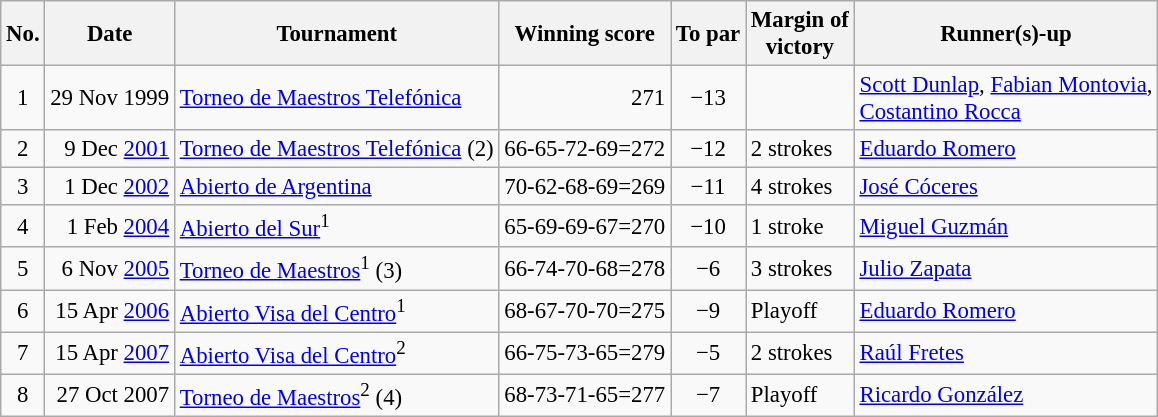<table class="wikitable" style="font-size:95%;">
<tr>
<th>No.</th>
<th>Date</th>
<th>Tournament</th>
<th>Winning score</th>
<th>To par</th>
<th>Margin of<br>victory</th>
<th>Runner(s)-up</th>
</tr>
<tr>
<td align=center>1</td>
<td align=right>29 Nov 1999</td>
<td><a href='#'>Torneo de Maestros Telefónica</a></td>
<td align=right>271</td>
<td align=center>−13</td>
<td></td>
<td> <a href='#'>Scott Dunlap</a>,  <a href='#'>Fabian Montovia</a>,<br> <a href='#'>Costantino Rocca</a></td>
</tr>
<tr>
<td align=center>2</td>
<td align=right>9 Dec <a href='#'>2001</a></td>
<td><a href='#'>Torneo de Maestros Telefónica</a> (2)</td>
<td align=right>66-65-72-69=272</td>
<td align=center>−12</td>
<td>2 strokes</td>
<td> <a href='#'>Eduardo Romero</a></td>
</tr>
<tr>
<td align=center>3</td>
<td align=right>1 Dec <a href='#'>2002</a></td>
<td><a href='#'>Abierto de Argentina</a></td>
<td align=right>70-62-68-69=269</td>
<td align=center>−11</td>
<td>4 strokes</td>
<td> <a href='#'>José Cóceres</a></td>
</tr>
<tr>
<td align=center>4</td>
<td align=right>1 Feb <a href='#'>2004</a></td>
<td><a href='#'>Abierto del Sur</a><sup>1</sup></td>
<td align=right>65-69-69-67=270</td>
<td align=center>−10</td>
<td>1 stroke</td>
<td> <a href='#'>Miguel Guzmán</a></td>
</tr>
<tr>
<td align=center>5</td>
<td align=right>6 Nov <a href='#'>2005</a></td>
<td><a href='#'>Torneo de Maestros</a><sup>1</sup> (3)</td>
<td align=right>66-74-70-68=278</td>
<td align=center>−6</td>
<td>3 strokes</td>
<td> <a href='#'>Julio Zapata</a></td>
</tr>
<tr>
<td align=center>6</td>
<td align=right>15 Apr <a href='#'>2006</a></td>
<td><a href='#'>Abierto Visa del Centro</a><sup>1</sup></td>
<td align=right>68-67-70-70=275</td>
<td align=center>−9</td>
<td>Playoff</td>
<td> <a href='#'>Eduardo Romero</a></td>
</tr>
<tr>
<td align=center>7</td>
<td align=right>15 Apr <a href='#'>2007</a></td>
<td><a href='#'>Abierto Visa del Centro</a><sup>2</sup></td>
<td align=right>66-75-73-65=279</td>
<td align=center>−5</td>
<td>2 strokes</td>
<td> <a href='#'>Raúl Fretes</a></td>
</tr>
<tr>
<td align=center>8</td>
<td align=right>27 Oct 2007</td>
<td><a href='#'>Torneo de Maestros</a><sup>2</sup> (4)</td>
<td align=right>68-73-71-65=277</td>
<td align=center>−7</td>
<td>Playoff</td>
<td> <a href='#'>Ricardo González</a></td>
</tr>
</table>
